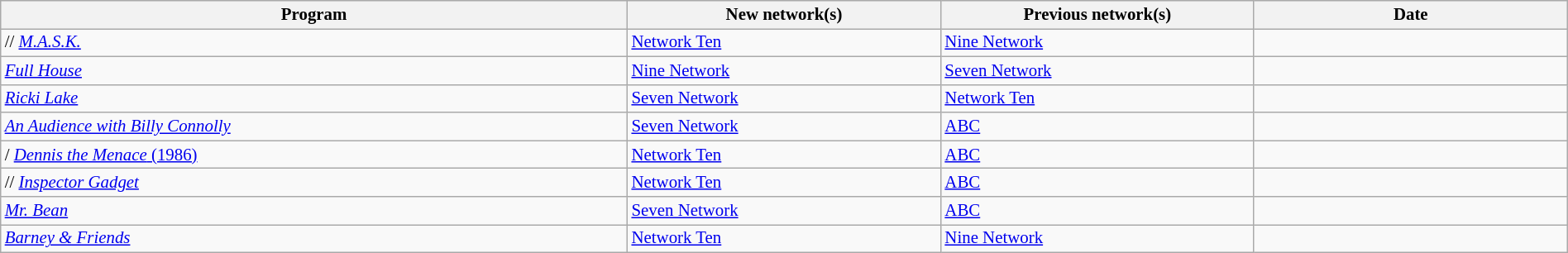<table class="wikitable sortable" width="100%" style="font-size:87%;">
<tr bgcolor="#efefef">
<th width=40%>Program</th>
<th width=20%>New network(s)</th>
<th width=20%>Previous network(s)</th>
<th width=20%>Date</th>
</tr>
<tr>
<td>// <em><a href='#'>M.A.S.K.</a></em></td>
<td><a href='#'>Network Ten</a></td>
<td><a href='#'>Nine Network</a></td>
<td></td>
</tr>
<tr>
<td> <em><a href='#'>Full House</a></em></td>
<td><a href='#'>Nine Network</a></td>
<td><a href='#'>Seven Network</a></td>
<td></td>
</tr>
<tr>
<td> <em><a href='#'>Ricki Lake</a></em></td>
<td><a href='#'>Seven Network</a></td>
<td><a href='#'>Network Ten</a></td>
<td></td>
</tr>
<tr>
<td> <em><a href='#'>An Audience with Billy Connolly</a></em></td>
<td><a href='#'>Seven Network</a></td>
<td><a href='#'>ABC</a></td>
<td></td>
</tr>
<tr>
<td>/ <a href='#'><em>Dennis the Menace</em> (1986)</a></td>
<td><a href='#'>Network Ten</a></td>
<td><a href='#'>ABC</a></td>
<td></td>
</tr>
<tr>
<td>// <em><a href='#'>Inspector Gadget</a></em></td>
<td><a href='#'>Network Ten</a></td>
<td><a href='#'>ABC</a></td>
<td></td>
</tr>
<tr>
<td> <em><a href='#'>Mr. Bean</a></em></td>
<td><a href='#'>Seven Network</a></td>
<td><a href='#'>ABC</a></td>
<td></td>
</tr>
<tr>
<td> <em><a href='#'>Barney & Friends</a></em></td>
<td><a href='#'>Network Ten</a></td>
<td><a href='#'>Nine Network</a></td>
<td></td>
</tr>
</table>
